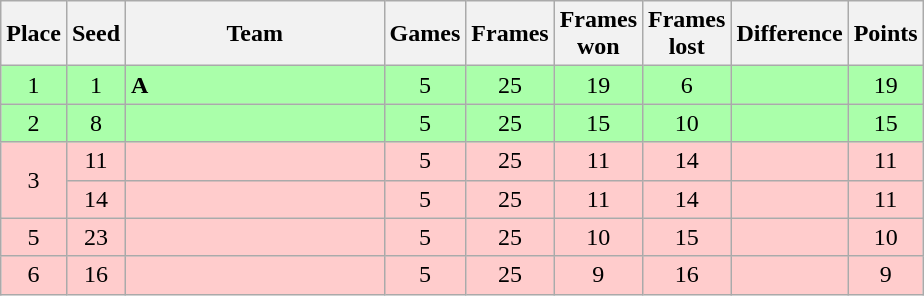<table class="wikitable sortable" style="text-align: center;">
<tr>
<th width=20>Place</th>
<th width=20>Seed</th>
<th width=165>Team</th>
<th width=20>Games</th>
<th width=20>Frames</th>
<th width=20>Frames won</th>
<th width=20>Frames lost</th>
<th width=20>Difference</th>
<th width=20>Points</th>
</tr>
<tr style="background:#aaffaa;">
<td>1</td>
<td>1</td>
<td style="text-align:left;"><strong> A</strong></td>
<td>5</td>
<td>25</td>
<td>19</td>
<td>6</td>
<td></td>
<td>19</td>
</tr>
<tr style="background:#aaffaa;">
<td>2</td>
<td>8</td>
<td style="text-align:left;"><strong></strong></td>
<td>5</td>
<td>25</td>
<td>15</td>
<td>10</td>
<td></td>
<td>15</td>
</tr>
<tr style="background:#fcc;">
<td rowspan=2>3</td>
<td>11</td>
<td style="text-align:left;"></td>
<td>5</td>
<td>25</td>
<td>11</td>
<td>14</td>
<td></td>
<td>11</td>
</tr>
<tr style="background:#fcc;">
<td>14</td>
<td style="text-align:left;"></td>
<td>5</td>
<td>25</td>
<td>11</td>
<td>14</td>
<td></td>
<td>11</td>
</tr>
<tr style="background:#fcc;">
<td>5</td>
<td>23</td>
<td style="text-align:left;"></td>
<td>5</td>
<td>25</td>
<td>10</td>
<td>15</td>
<td></td>
<td>10</td>
</tr>
<tr style="background:#fcc;">
<td>6</td>
<td>16</td>
<td style="text-align:left;"></td>
<td>5</td>
<td>25</td>
<td>9</td>
<td>16</td>
<td></td>
<td>9</td>
</tr>
</table>
